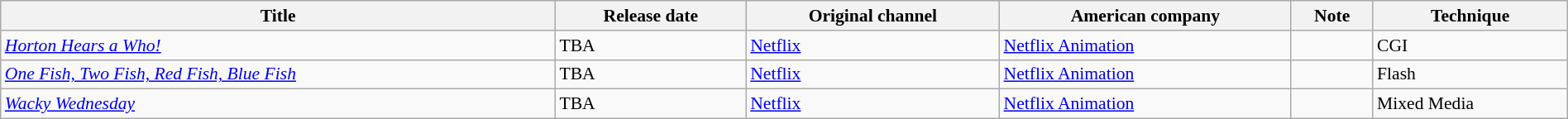<table class="wikitable sortable" style="text-align: left; font-size:90%; width:100%;">
<tr>
<th>Title</th>
<th>Release date</th>
<th>Original channel</th>
<th>American company</th>
<th>Note</th>
<th>Technique</th>
</tr>
<tr>
<td><em><a href='#'>Horton Hears a Who!</a></em></td>
<td>TBA</td>
<td><a href='#'>Netflix</a></td>
<td><a href='#'>Netflix Animation</a></td>
<td></td>
<td>CGI</td>
</tr>
<tr>
<td><em><a href='#'>One Fish, Two Fish, Red Fish, Blue Fish</a></em></td>
<td>TBA</td>
<td><a href='#'>Netflix</a></td>
<td><a href='#'>Netflix Animation</a></td>
<td></td>
<td>Flash</td>
</tr>
<tr>
<td><em><a href='#'>Wacky Wednesday</a></em></td>
<td>TBA</td>
<td><a href='#'>Netflix</a></td>
<td><a href='#'>Netflix Animation</a></td>
<td></td>
<td>Mixed Media</td>
</tr>
</table>
